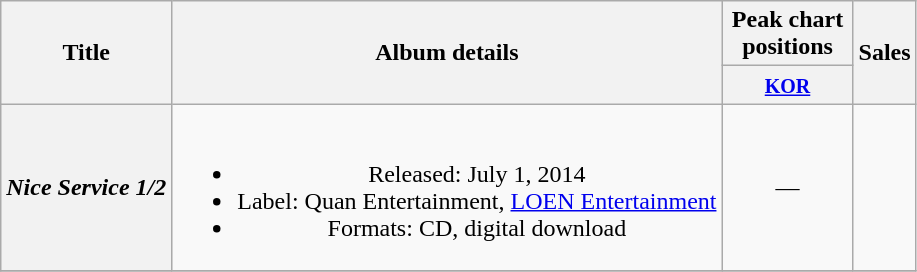<table class="wikitable plainrowheaders" style="text-align:center;">
<tr>
<th scope="col" rowspan="2">Title</th>
<th scope="col" rowspan="2">Album details</th>
<th scope="col" colspan="1" style="width:5em;">Peak chart positions</th>
<th scope="col" rowspan="2">Sales</th>
</tr>
<tr>
<th><small><a href='#'>KOR</a></small><br></th>
</tr>
<tr>
<th scope="row"><em>Nice Service 1/2</em></th>
<td><br><ul><li>Released: July 1, 2014</li><li>Label: Quan Entertainment, <a href='#'>LOEN Entertainment</a></li><li>Formats: CD, digital download</li></ul></td>
<td>—</td>
<td></td>
</tr>
<tr>
</tr>
</table>
